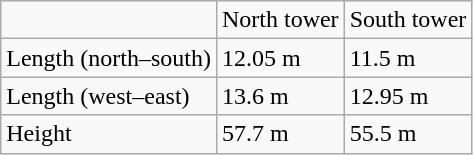<table class="wikitable floatright">
<tr>
<td></td>
<td>North tower</td>
<td>South tower</td>
</tr>
<tr>
<td>Length (north–south)</td>
<td>12.05 m</td>
<td>11.5 m</td>
</tr>
<tr>
<td>Length (west–east)</td>
<td>13.6 m</td>
<td>12.95 m</td>
</tr>
<tr>
<td>Height</td>
<td>57.7 m</td>
<td>55.5 m</td>
</tr>
</table>
